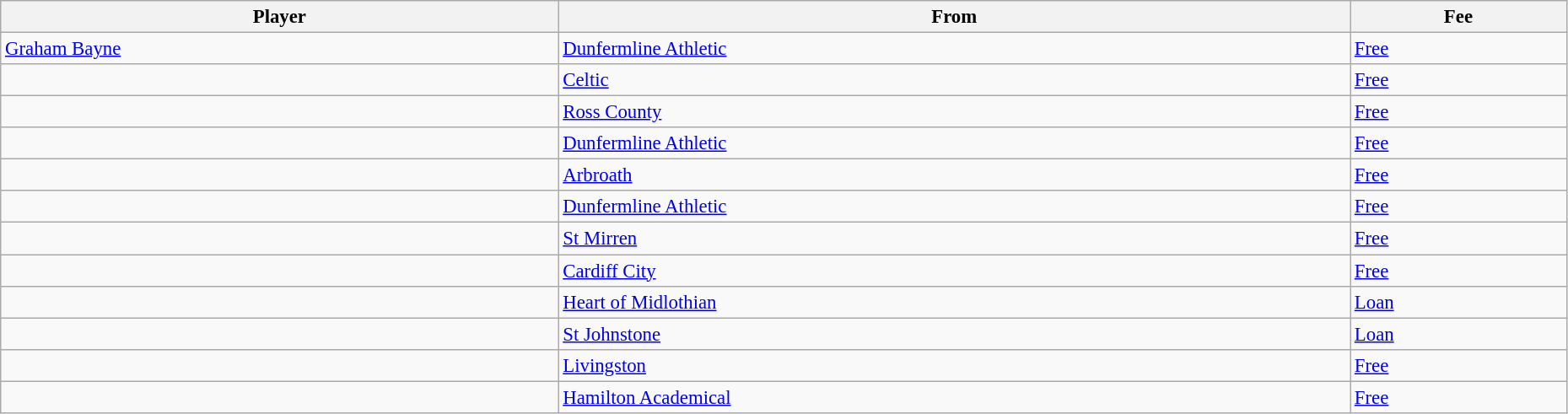<table class="wikitable" style="text-align:center; font-size:95%;width:98%; text-align:left">
<tr>
<th>Player</th>
<th>From</th>
<th>Fee</th>
</tr>
<tr>
<td> <a href='#'>Graham Bayne</a></td>
<td> <a href='#'>Dunfermline Athletic</a></td>
<td><a href='#'>Free</a></td>
</tr>
<tr>
<td> </td>
<td> <a href='#'>Celtic</a></td>
<td><a href='#'>Free</a></td>
</tr>
<tr>
<td> </td>
<td> <a href='#'>Ross County</a></td>
<td><a href='#'>Free</a></td>
</tr>
<tr>
<td> </td>
<td> <a href='#'>Dunfermline Athletic</a></td>
<td><a href='#'>Free</a></td>
</tr>
<tr>
<td> </td>
<td> <a href='#'>Arbroath</a></td>
<td><a href='#'>Free</a></td>
</tr>
<tr>
<td> </td>
<td> <a href='#'>Dunfermline Athletic</a></td>
<td><a href='#'>Free</a></td>
</tr>
<tr>
<td> </td>
<td> <a href='#'>St Mirren</a></td>
<td><a href='#'>Free</a></td>
</tr>
<tr>
<td> </td>
<td> <a href='#'>Cardiff City</a></td>
<td><a href='#'>Free</a></td>
</tr>
<tr>
<td> </td>
<td> <a href='#'>Heart of Midlothian</a></td>
<td><a href='#'>Loan</a></td>
</tr>
<tr>
<td> </td>
<td> <a href='#'>St Johnstone</a></td>
<td><a href='#'>Loan</a></td>
</tr>
<tr>
<td> </td>
<td> <a href='#'>Livingston</a></td>
<td><a href='#'>Free</a></td>
</tr>
<tr>
<td> </td>
<td> <a href='#'>Hamilton Academical</a></td>
<td><a href='#'>Free</a></td>
</tr>
</table>
